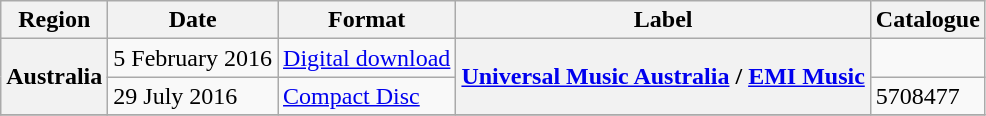<table class="wikitable plainrowheaders">
<tr>
<th scope="col">Region</th>
<th scope="col">Date</th>
<th scope="col">Format</th>
<th scope="col">Label</th>
<th scope="col">Catalogue</th>
</tr>
<tr>
<th scope="row" rowspan="2">Australia</th>
<td>5 February 2016</td>
<td><a href='#'>Digital download</a></td>
<th scope="row" rowspan="2"><a href='#'>Universal Music Australia</a> / <a href='#'>EMI Music</a></th>
<td></td>
</tr>
<tr>
<td>29 July 2016 </td>
<td><a href='#'>Compact Disc</a></td>
<td>5708477</td>
</tr>
<tr>
</tr>
</table>
